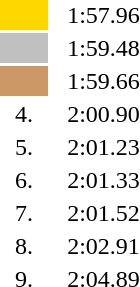<table style="text-align:center">
<tr>
<td width=30 bgcolor=gold></td>
<td align=left></td>
<td width=60>1:57.96</td>
</tr>
<tr>
<td bgcolor=silver></td>
<td align=left></td>
<td>1:59.48</td>
</tr>
<tr>
<td bgcolor=cc9966></td>
<td align=left></td>
<td>1:59.66</td>
</tr>
<tr>
<td>4.</td>
<td align=left></td>
<td>2:00.90</td>
</tr>
<tr>
<td>5.</td>
<td align=left></td>
<td>2:01.23</td>
</tr>
<tr>
<td>6.</td>
<td align=left></td>
<td>2:01.33</td>
</tr>
<tr>
<td>7.</td>
<td align=left></td>
<td>2:01.52</td>
</tr>
<tr>
<td>8.</td>
<td align=left></td>
<td>2:02.91</td>
</tr>
<tr>
<td>9.</td>
<td align=left></td>
<td>2:04.89</td>
</tr>
</table>
